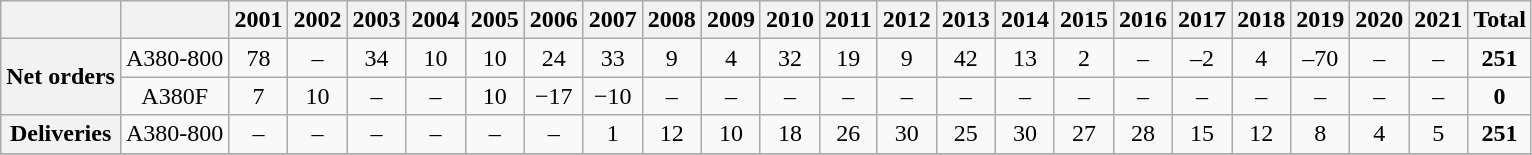<table class="wikitable" style="text-align:center;">
<tr>
<th></th>
<th></th>
<th>2001</th>
<th>2002</th>
<th>2003</th>
<th>2004</th>
<th>2005</th>
<th>2006</th>
<th>2007</th>
<th>2008</th>
<th>2009</th>
<th>2010</th>
<th>2011</th>
<th>2012</th>
<th>2013</th>
<th>2014</th>
<th>2015</th>
<th>2016</th>
<th>2017</th>
<th>2018</th>
<th>2019</th>
<th>2020</th>
<th>2021</th>
<th>Total</th>
</tr>
<tr>
<th rowspan="2">Net orders</th>
<td>A380-800</td>
<td>78</td>
<td>–</td>
<td>34</td>
<td>10</td>
<td>10</td>
<td>24</td>
<td>33</td>
<td>9</td>
<td>4</td>
<td>32</td>
<td>19</td>
<td>9</td>
<td>42</td>
<td>13</td>
<td>2</td>
<td>–</td>
<td>–2</td>
<td>4</td>
<td>–70</td>
<td>–</td>
<td>–</td>
<td><strong>251</strong></td>
</tr>
<tr>
<td>A380F</td>
<td>7</td>
<td>10</td>
<td>–</td>
<td>–</td>
<td>10</td>
<td>−17</td>
<td>−10</td>
<td>–</td>
<td>–</td>
<td>–</td>
<td>–</td>
<td>–</td>
<td>–</td>
<td>–</td>
<td>–</td>
<td>–</td>
<td>–</td>
<td>–</td>
<td>–</td>
<td>–</td>
<td>–</td>
<td><strong>0</strong></td>
</tr>
<tr>
<th>Deliveries</th>
<td>A380-800</td>
<td>–</td>
<td>–</td>
<td>–</td>
<td>–</td>
<td>–</td>
<td>–</td>
<td>1</td>
<td>12</td>
<td>10</td>
<td>18</td>
<td>26</td>
<td>30</td>
<td>25</td>
<td>30</td>
<td>27</td>
<td>28</td>
<td>15</td>
<td>12</td>
<td>8</td>
<td>4</td>
<td>5</td>
<td><strong>251</strong></td>
</tr>
<tr>
</tr>
</table>
